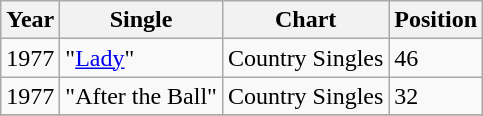<table class="wikitable">
<tr>
<th align="left">Year</th>
<th align="left">Single</th>
<th align="left">Chart</th>
<th align="left">Position</th>
</tr>
<tr>
<td align="left">1977</td>
<td align="left">"<a href='#'>Lady</a>"</td>
<td align="left">Country Singles</td>
<td align="left">46</td>
</tr>
<tr>
<td align="left">1977</td>
<td align="left">"After the Ball"</td>
<td align="left">Country Singles</td>
<td align="left">32</td>
</tr>
<tr>
</tr>
</table>
